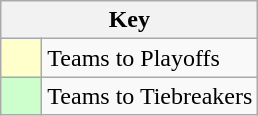<table class="wikitable" style="text-align: center;">
<tr>
<th colspan=2>Key</th>
</tr>
<tr>
<td style="background:#ffffcc; width:20px;"></td>
<td align=left>Teams to Playoffs</td>
</tr>
<tr>
<td style="background:#ccffcc; width:20px;"></td>
<td align=left>Teams to Tiebreakers</td>
</tr>
</table>
